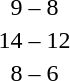<table style="text-align:center">
<tr>
<th width=200></th>
<th width=100></th>
<th width=200></th>
</tr>
<tr>
<td align=right><strong></strong></td>
<td>9 – 8</td>
<td align=left></td>
</tr>
<tr>
<td align=right><strong></strong></td>
<td>14 – 12</td>
<td align=left></td>
</tr>
<tr>
<td align=right><strong></strong></td>
<td>8 – 6</td>
<td align=left></td>
</tr>
</table>
